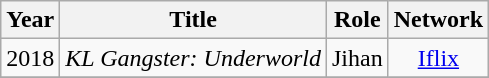<table class="wikitable">
<tr>
<th>Year</th>
<th>Title</th>
<th>Role</th>
<th>Network</th>
</tr>
<tr>
<td>2018</td>
<td><em>KL Gangster: Underworld</em></td>
<td>Jihan</td>
<td style="text-align:center;"><a href='#'>Iflix</a></td>
</tr>
<tr>
</tr>
</table>
